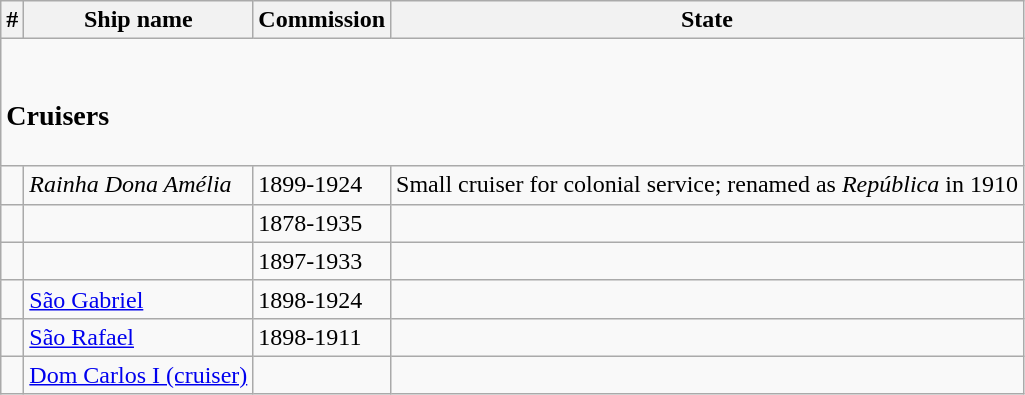<table class="wikitable">
<tr>
<th>#</th>
<th>Ship name</th>
<th>Commission</th>
<th>State</th>
</tr>
<tr>
<td colspan="4"><br><h3>Cruisers</h3></td>
</tr>
<tr>
<td></td>
<td><em>Rainha Dona Amélia</em></td>
<td>1899-1924</td>
<td>Small cruiser for colonial service; renamed as <em>República</em> in 1910</td>
</tr>
<tr>
<td></td>
<td></td>
<td>1878-1935</td>
<td></td>
</tr>
<tr>
<td></td>
<td></td>
<td>1897-1933</td>
<td></td>
</tr>
<tr>
<td></td>
<td><a href='#'>São Gabriel</a></td>
<td>1898-1924</td>
<td></td>
</tr>
<tr>
<td></td>
<td><a href='#'>São Rafael</a></td>
<td>1898-1911</td>
<td></td>
</tr>
<tr>
<td></td>
<td><a href='#'>Dom Carlos I (cruiser)</a></td>
<td></td>
<td></td>
</tr>
</table>
